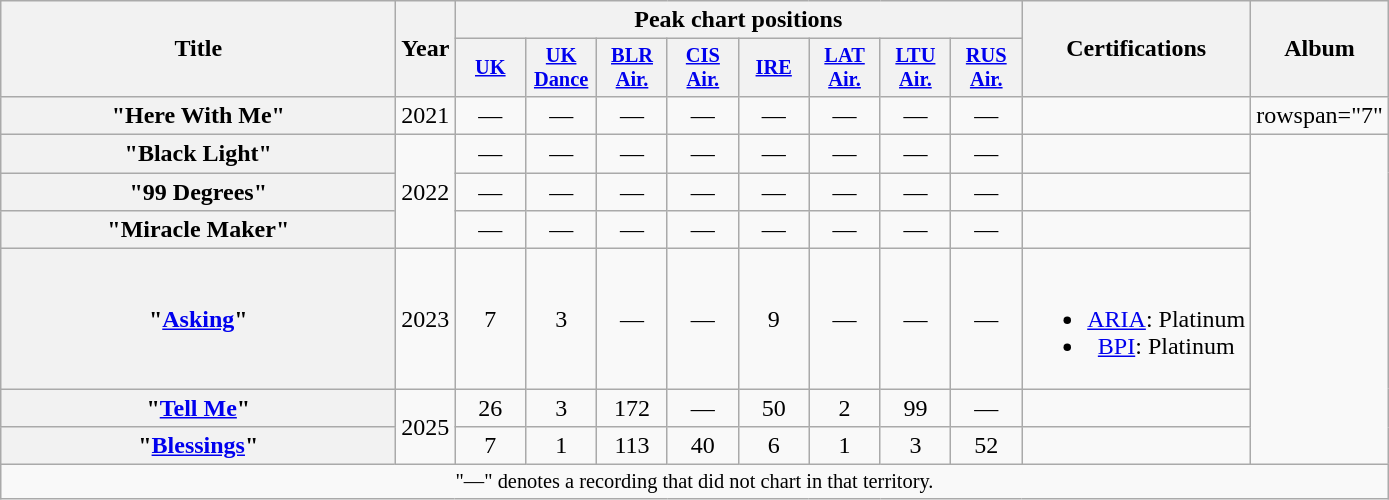<table class="wikitable plainrowheaders" style="text-align:center;">
<tr>
<th scope="col" rowspan="2" style="width:16em;">Title</th>
<th scope="col" rowspan="2" style="width:1em;">Year</th>
<th colspan="8" scope="col">Peak chart positions</th>
<th scope="col" rowspan="2">Certifications</th>
<th scope="col" rowspan="2">Album</th>
</tr>
<tr>
<th scope="col" style="width:3em;font-size:85%;"><a href='#'>UK</a><br></th>
<th scope="col" style="width:3em;font-size:85%;"><a href='#'>UK<br>Dance</a><br></th>
<th scope="col" style="width:3em;font-size:85%;"><a href='#'>BLR<br>Air.</a><br></th>
<th scope="col" style="width:3em;font-size:85%;"><a href='#'>CIS<br>Air.</a><br></th>
<th scope="col" style="width:3em;font-size:85%;"><a href='#'>IRE</a><br></th>
<th scope="col" style="width:3em;font-size:85%;"><a href='#'>LAT<br>Air.</a><br></th>
<th scope="col" style="width:3em;font-size:85%;"><a href='#'>LTU<br>Air.</a><br></th>
<th scope="col" style="width:3em;font-size:85%;"><a href='#'>RUS<br>Air.</a><br></th>
</tr>
<tr>
<th scope="row">"Here With Me"<br></th>
<td>2021</td>
<td>—</td>
<td>—</td>
<td>—</td>
<td>—</td>
<td>—</td>
<td>—</td>
<td>—</td>
<td>—</td>
<td></td>
<td>rowspan="7" </td>
</tr>
<tr>
<th scope="row">"Black Light"<br></th>
<td rowspan="3">2022</td>
<td>—</td>
<td>—</td>
<td>—</td>
<td>—</td>
<td>—</td>
<td>—</td>
<td>—</td>
<td>—</td>
<td></td>
</tr>
<tr>
<th scope="row">"99 Degrees"<br></th>
<td>—</td>
<td>—</td>
<td>—</td>
<td>—</td>
<td>—</td>
<td>—</td>
<td>—</td>
<td>—</td>
<td></td>
</tr>
<tr>
<th scope="row">"Miracle Maker"<br></th>
<td>—</td>
<td>—</td>
<td>—</td>
<td>—</td>
<td>—</td>
<td>—</td>
<td>—</td>
<td>—</td>
<td></td>
</tr>
<tr>
<th scope="row">"<a href='#'>Asking</a>"<br></th>
<td>2023</td>
<td>7</td>
<td>3</td>
<td>—</td>
<td>—</td>
<td>9</td>
<td>—</td>
<td>—</td>
<td>—</td>
<td><br><ul><li><a href='#'>ARIA</a>: Platinum</li><li><a href='#'>BPI</a>: Platinum</li></ul></td>
</tr>
<tr>
<th scope="row">"<a href='#'>Tell Me</a>"<br></th>
<td rowspan="2">2025</td>
<td>26</td>
<td>3</td>
<td>172</td>
<td>—</td>
<td>50</td>
<td>2</td>
<td>99</td>
<td>—</td>
<td></td>
</tr>
<tr>
<th scope="row">"<a href='#'>Blessings</a>"<br></th>
<td>7</td>
<td>1</td>
<td>113</td>
<td>40</td>
<td>6</td>
<td>1</td>
<td>3</td>
<td>52</td>
<td></td>
</tr>
<tr>
<td colspan="12" style="font-size:85%">"—" denotes a recording that did not chart in that territory.</td>
</tr>
</table>
